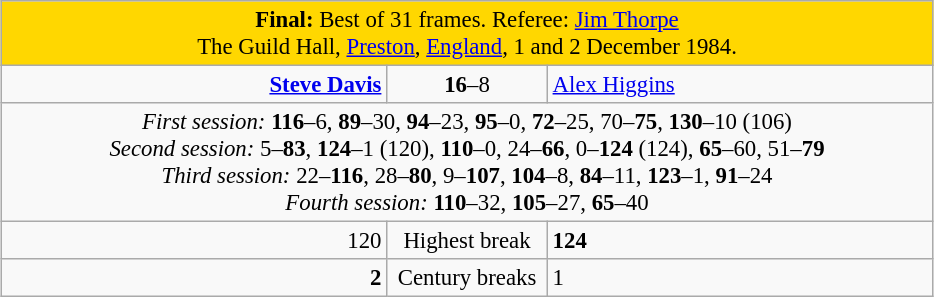<table class="wikitable" style="font-size: 95%; margin: 1em auto 1em auto;">
<tr>
<td colspan="3" align="center" bgcolor="#ffd700"><strong>Final:</strong> Best of 31 frames. Referee: <a href='#'>Jim Thorpe</a><br>The Guild Hall, <a href='#'>Preston</a>, <a href='#'>England</a>, 1 and 2 December 1984.</td>
</tr>
<tr>
<td width="250" align="right"><strong><a href='#'>Steve Davis</a></strong><br></td>
<td width="100" align="center"><strong>16</strong>–8</td>
<td width="250"><a href='#'>Alex Higgins</a><br></td>
</tr>
<tr>
<td colspan="3" align="center" style="font-size: 100%"><em>First session:</em> <strong>116</strong>–6, <strong>89</strong>–30, <strong>94</strong>–23, <strong>95</strong>–0, <strong>72</strong>–25, 70–<strong>75</strong>, <strong>130</strong>–10 (106)<br><em>Second session:</em> 5–<strong>83</strong>, <strong>124</strong>–1 (120), <strong>110</strong>–0, 24–<strong>66</strong>, 0–<strong>124</strong> (124), <strong>65</strong>–60, 51–<strong>79</strong><br><em>Third session:</em> 22–<strong>116</strong>, 28–<strong>80</strong>, 9–<strong>107</strong>, <strong>104</strong>–8, <strong>84</strong>–11, <strong>123</strong>–1, <strong>91</strong>–24<br><em>Fourth session:</em> <strong>110</strong>–32, <strong>105</strong>–27, <strong>65</strong>–40</td>
</tr>
<tr>
<td align="right">120</td>
<td align="center">Highest break</td>
<td><strong>124</strong></td>
</tr>
<tr>
<td align="right"><strong>2</strong></td>
<td align="center">Century breaks</td>
<td>1</td>
</tr>
</table>
